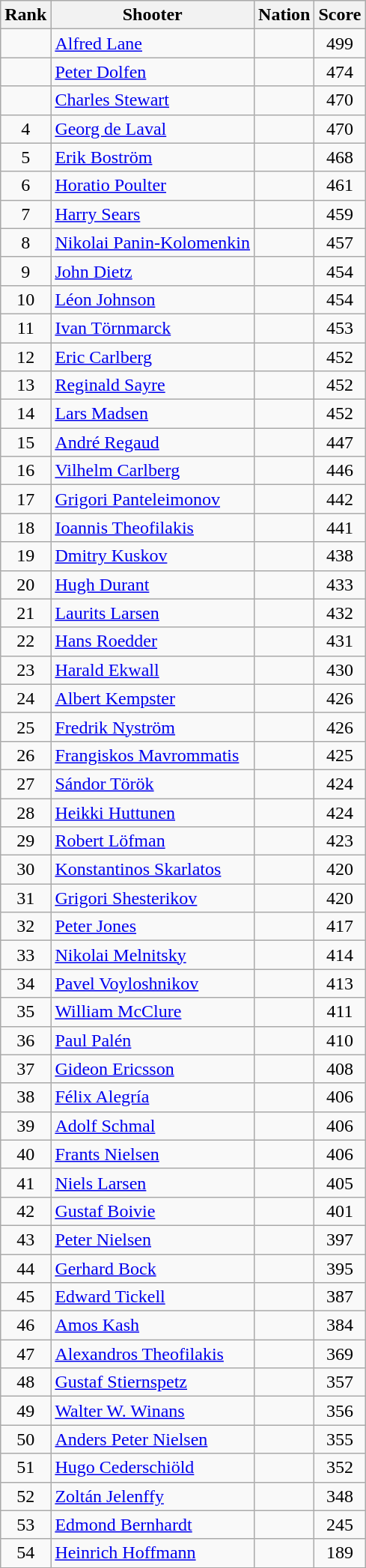<table class="wikitable sortable" style="text-align:center">
<tr>
<th>Rank</th>
<th>Shooter</th>
<th>Nation</th>
<th>Score</th>
</tr>
<tr>
<td></td>
<td align=left><a href='#'>Alfred Lane</a></td>
<td align=left></td>
<td>499</td>
</tr>
<tr>
<td></td>
<td align=left><a href='#'>Peter Dolfen</a></td>
<td align=left></td>
<td>474</td>
</tr>
<tr>
<td></td>
<td align=left><a href='#'>Charles Stewart</a></td>
<td align=left></td>
<td>470</td>
</tr>
<tr>
<td>4</td>
<td align=left><a href='#'>Georg de Laval</a></td>
<td align=left></td>
<td>470</td>
</tr>
<tr>
<td>5</td>
<td align=left><a href='#'>Erik Boström</a></td>
<td align=left></td>
<td>468</td>
</tr>
<tr>
<td>6</td>
<td align=left><a href='#'>Horatio Poulter</a></td>
<td align=left></td>
<td>461</td>
</tr>
<tr>
<td>7</td>
<td align=left><a href='#'>Harry Sears</a></td>
<td align=left></td>
<td>459</td>
</tr>
<tr>
<td>8</td>
<td align=left><a href='#'>Nikolai Panin-Kolomenkin</a></td>
<td align=left></td>
<td>457</td>
</tr>
<tr>
<td>9</td>
<td align=left><a href='#'>John Dietz</a></td>
<td align=left></td>
<td>454</td>
</tr>
<tr>
<td>10</td>
<td align=left><a href='#'>Léon Johnson</a></td>
<td align=left></td>
<td>454</td>
</tr>
<tr>
<td>11</td>
<td align=left><a href='#'>Ivan Törnmarck</a></td>
<td align=left></td>
<td>453</td>
</tr>
<tr>
<td>12</td>
<td align=left><a href='#'>Eric Carlberg</a></td>
<td align=left></td>
<td>452</td>
</tr>
<tr>
<td>13</td>
<td align=left><a href='#'>Reginald Sayre</a></td>
<td align=left></td>
<td>452</td>
</tr>
<tr>
<td>14</td>
<td align=left><a href='#'>Lars Madsen</a></td>
<td align=left></td>
<td>452</td>
</tr>
<tr>
<td>15</td>
<td align=left><a href='#'>André Regaud</a></td>
<td align=left></td>
<td>447</td>
</tr>
<tr>
<td>16</td>
<td align=left><a href='#'>Vilhelm Carlberg</a></td>
<td align=left></td>
<td>446</td>
</tr>
<tr>
<td>17</td>
<td align=left><a href='#'>Grigori Panteleimonov</a></td>
<td align=left></td>
<td>442</td>
</tr>
<tr>
<td>18</td>
<td align=left><a href='#'>Ioannis Theofilakis</a></td>
<td align=left></td>
<td>441</td>
</tr>
<tr>
<td>19</td>
<td align=left><a href='#'>Dmitry Kuskov</a></td>
<td align=left></td>
<td>438</td>
</tr>
<tr>
<td>20</td>
<td align=left><a href='#'>Hugh Durant</a></td>
<td align=left></td>
<td>433</td>
</tr>
<tr>
<td>21</td>
<td align=left><a href='#'>Laurits Larsen</a></td>
<td align=left></td>
<td>432</td>
</tr>
<tr>
<td>22</td>
<td align=left><a href='#'>Hans Roedder</a></td>
<td align=left></td>
<td>431</td>
</tr>
<tr>
<td>23</td>
<td align=left><a href='#'>Harald Ekwall</a></td>
<td align=left></td>
<td>430</td>
</tr>
<tr>
<td>24</td>
<td align=left><a href='#'>Albert Kempster</a></td>
<td align=left></td>
<td>426</td>
</tr>
<tr>
<td>25</td>
<td align=left><a href='#'>Fredrik Nyström</a></td>
<td align=left></td>
<td>426</td>
</tr>
<tr>
<td>26</td>
<td align=left><a href='#'>Frangiskos Mavrommatis</a></td>
<td align=left></td>
<td>425</td>
</tr>
<tr>
<td>27</td>
<td align=left><a href='#'>Sándor Török</a></td>
<td align=left></td>
<td>424</td>
</tr>
<tr>
<td>28</td>
<td align=left><a href='#'>Heikki Huttunen</a></td>
<td align=left></td>
<td>424</td>
</tr>
<tr>
<td>29</td>
<td align=left><a href='#'>Robert Löfman</a></td>
<td align=left></td>
<td>423</td>
</tr>
<tr>
<td>30</td>
<td align=left><a href='#'>Konstantinos Skarlatos</a></td>
<td align=left></td>
<td>420</td>
</tr>
<tr>
<td>31</td>
<td align=left><a href='#'>Grigori Shesterikov</a></td>
<td align=left></td>
<td>420</td>
</tr>
<tr>
<td>32</td>
<td align=left><a href='#'>Peter Jones</a></td>
<td align=left></td>
<td>417</td>
</tr>
<tr>
<td>33</td>
<td align=left><a href='#'>Nikolai Melnitsky</a></td>
<td align=left></td>
<td>414</td>
</tr>
<tr>
<td>34</td>
<td align=left><a href='#'>Pavel Voyloshnikov</a></td>
<td align=left></td>
<td>413</td>
</tr>
<tr>
<td>35</td>
<td align=left><a href='#'>William McClure</a></td>
<td align=left></td>
<td>411</td>
</tr>
<tr>
<td>36</td>
<td align=left><a href='#'>Paul Palén</a></td>
<td align=left></td>
<td>410</td>
</tr>
<tr>
<td>37</td>
<td align=left><a href='#'>Gideon Ericsson</a></td>
<td align=left></td>
<td>408</td>
</tr>
<tr>
<td>38</td>
<td align=left><a href='#'>Félix Alegría</a></td>
<td align=left></td>
<td>406</td>
</tr>
<tr>
<td>39</td>
<td align=left><a href='#'>Adolf Schmal</a></td>
<td align=left></td>
<td>406</td>
</tr>
<tr>
<td>40</td>
<td align=left><a href='#'>Frants Nielsen</a></td>
<td align=left></td>
<td>406</td>
</tr>
<tr>
<td>41</td>
<td align=left><a href='#'>Niels Larsen</a></td>
<td align=left></td>
<td>405</td>
</tr>
<tr>
<td>42</td>
<td align=left><a href='#'>Gustaf Boivie</a></td>
<td align=left></td>
<td>401</td>
</tr>
<tr>
<td>43</td>
<td align=left><a href='#'>Peter Nielsen</a></td>
<td align=left></td>
<td>397</td>
</tr>
<tr>
<td>44</td>
<td align=left><a href='#'>Gerhard Bock</a></td>
<td align=left></td>
<td>395</td>
</tr>
<tr>
<td>45</td>
<td align=left><a href='#'>Edward Tickell</a></td>
<td align=left></td>
<td>387</td>
</tr>
<tr>
<td>46</td>
<td align=left><a href='#'>Amos Kash</a></td>
<td align=left></td>
<td>384</td>
</tr>
<tr>
<td>47</td>
<td align=left><a href='#'>Alexandros Theofilakis</a></td>
<td align=left></td>
<td>369</td>
</tr>
<tr>
<td>48</td>
<td align=left><a href='#'>Gustaf Stiernspetz</a></td>
<td align=left></td>
<td>357</td>
</tr>
<tr>
<td>49</td>
<td align=left><a href='#'>Walter W. Winans</a></td>
<td align=left></td>
<td>356</td>
</tr>
<tr>
<td>50</td>
<td align=left><a href='#'>Anders Peter Nielsen</a></td>
<td align=left></td>
<td>355</td>
</tr>
<tr>
<td>51</td>
<td align=left><a href='#'>Hugo Cederschiöld</a></td>
<td align=left></td>
<td>352</td>
</tr>
<tr>
<td>52</td>
<td align=left><a href='#'>Zoltán Jelenffy</a></td>
<td align=left></td>
<td>348</td>
</tr>
<tr>
<td>53</td>
<td align=left><a href='#'>Edmond Bernhardt</a></td>
<td align=left></td>
<td>245</td>
</tr>
<tr>
<td>54</td>
<td align=left><a href='#'>Heinrich Hoffmann</a></td>
<td align=left></td>
<td>189</td>
</tr>
</table>
